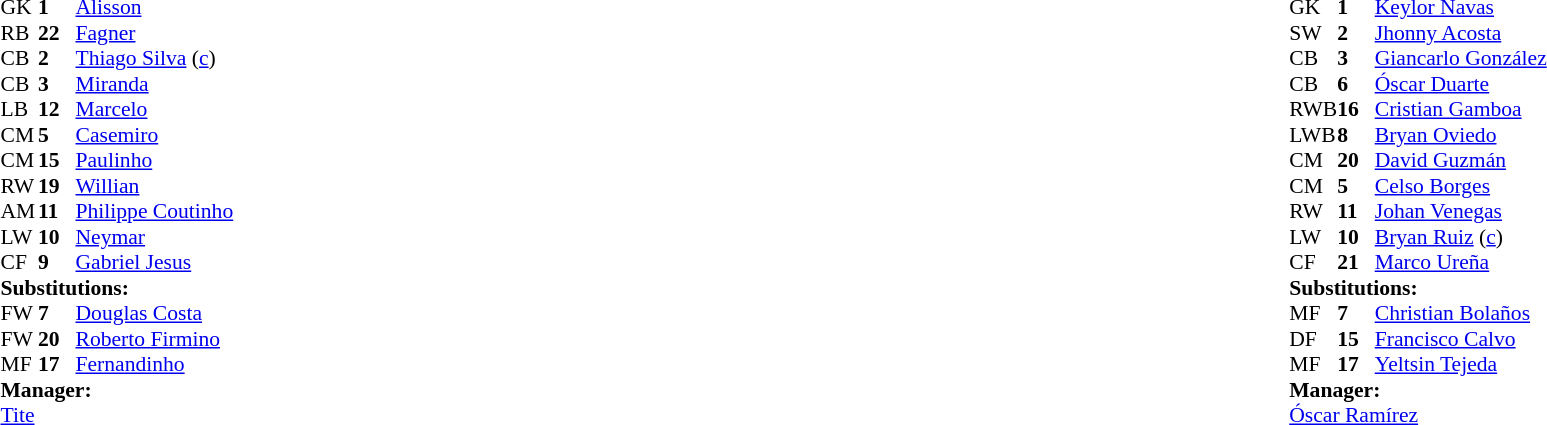<table width="100%">
<tr>
<td valign="top" width="40%"><br><table style="font-size:90%" cellspacing="0" cellpadding="0">
<tr>
<th width=25></th>
<th width=25></th>
</tr>
<tr>
<td>GK</td>
<td><strong>1</strong></td>
<td><a href='#'>Alisson</a></td>
</tr>
<tr>
<td>RB</td>
<td><strong>22</strong></td>
<td><a href='#'>Fagner</a></td>
</tr>
<tr>
<td>CB</td>
<td><strong>2</strong></td>
<td><a href='#'>Thiago Silva</a> (<a href='#'>c</a>)</td>
</tr>
<tr>
<td>CB</td>
<td><strong>3</strong></td>
<td><a href='#'>Miranda</a></td>
</tr>
<tr>
<td>LB</td>
<td><strong>12</strong></td>
<td><a href='#'>Marcelo</a></td>
</tr>
<tr>
<td>CM</td>
<td><strong>5</strong></td>
<td><a href='#'>Casemiro</a></td>
</tr>
<tr>
<td>CM</td>
<td><strong>15</strong></td>
<td><a href='#'>Paulinho</a></td>
<td></td>
<td></td>
</tr>
<tr>
<td>RW</td>
<td><strong>19</strong></td>
<td><a href='#'>Willian</a></td>
<td></td>
<td></td>
</tr>
<tr>
<td>AM</td>
<td><strong>11</strong></td>
<td><a href='#'>Philippe Coutinho</a></td>
<td></td>
</tr>
<tr>
<td>LW</td>
<td><strong>10</strong></td>
<td><a href='#'>Neymar</a></td>
<td></td>
</tr>
<tr>
<td>CF</td>
<td><strong>9</strong></td>
<td><a href='#'>Gabriel Jesus</a></td>
<td></td>
<td></td>
</tr>
<tr>
<td colspan=3><strong>Substitutions:</strong></td>
</tr>
<tr>
<td>FW</td>
<td><strong>7</strong></td>
<td><a href='#'>Douglas Costa</a></td>
<td></td>
<td></td>
</tr>
<tr>
<td>FW</td>
<td><strong>20</strong></td>
<td><a href='#'>Roberto Firmino</a></td>
<td></td>
<td></td>
</tr>
<tr>
<td>MF</td>
<td><strong>17</strong></td>
<td><a href='#'>Fernandinho</a></td>
<td></td>
<td></td>
</tr>
<tr>
<td colspan=3><strong>Manager:</strong></td>
</tr>
<tr>
<td colspan=3><a href='#'>Tite</a></td>
</tr>
</table>
</td>
<td valign="top"></td>
<td valign="top" width="50%"><br><table style="font-size:90%; margin:auto" cellspacing="0" cellpadding="0">
<tr>
<th width=25></th>
<th width=25></th>
</tr>
<tr>
<td>GK</td>
<td><strong>1</strong></td>
<td><a href='#'>Keylor Navas</a></td>
</tr>
<tr>
<td>SW</td>
<td><strong>2</strong></td>
<td><a href='#'>Jhonny Acosta</a></td>
<td></td>
</tr>
<tr>
<td>CB</td>
<td><strong>3</strong></td>
<td><a href='#'>Giancarlo González</a></td>
</tr>
<tr>
<td>CB</td>
<td><strong>6</strong></td>
<td><a href='#'>Óscar Duarte</a></td>
</tr>
<tr>
<td>RWB</td>
<td><strong>16</strong></td>
<td><a href='#'>Cristian Gamboa</a></td>
<td></td>
<td></td>
</tr>
<tr>
<td>LWB</td>
<td><strong>8</strong></td>
<td><a href='#'>Bryan Oviedo</a></td>
</tr>
<tr>
<td>CM</td>
<td><strong>20</strong></td>
<td><a href='#'>David Guzmán</a></td>
<td></td>
<td></td>
</tr>
<tr>
<td>CM</td>
<td><strong>5</strong></td>
<td><a href='#'>Celso Borges</a></td>
</tr>
<tr>
<td>RW</td>
<td><strong>11</strong></td>
<td><a href='#'>Johan Venegas</a></td>
</tr>
<tr>
<td>LW</td>
<td><strong>10</strong></td>
<td><a href='#'>Bryan Ruiz</a> (<a href='#'>c</a>)</td>
</tr>
<tr>
<td>CF</td>
<td><strong>21</strong></td>
<td><a href='#'>Marco Ureña</a></td>
<td></td>
<td></td>
</tr>
<tr>
<td colspan=3><strong>Substitutions:</strong></td>
</tr>
<tr>
<td>MF</td>
<td><strong>7</strong></td>
<td><a href='#'>Christian Bolaños</a></td>
<td></td>
<td></td>
</tr>
<tr>
<td>DF</td>
<td><strong>15</strong></td>
<td><a href='#'>Francisco Calvo</a></td>
<td></td>
<td></td>
</tr>
<tr>
<td>MF</td>
<td><strong>17</strong></td>
<td><a href='#'>Yeltsin Tejeda</a></td>
<td></td>
<td></td>
</tr>
<tr>
<td colspan=3><strong>Manager:</strong></td>
</tr>
<tr>
<td colspan=3><a href='#'>Óscar Ramírez</a></td>
</tr>
</table>
</td>
</tr>
</table>
